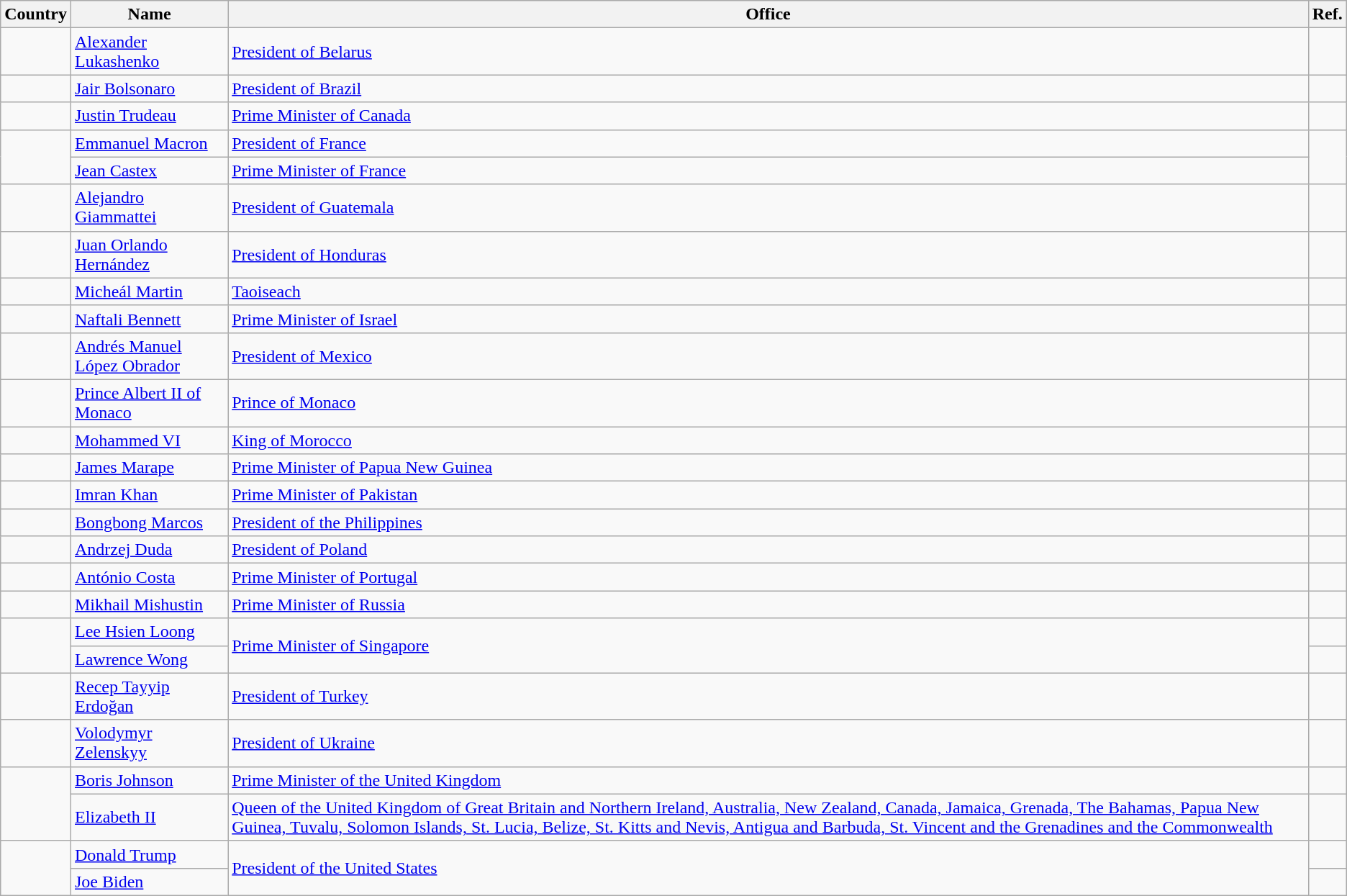<table class="wikitable sortable" style="text-align:left">
<tr>
<th>Country</th>
<th>Name</th>
<th>Office</th>
<th>Ref.</th>
</tr>
<tr>
<td></td>
<td><a href='#'>Alexander Lukashenko</a></td>
<td><a href='#'>President of Belarus</a></td>
<td></td>
</tr>
<tr>
<td></td>
<td><a href='#'>Jair Bolsonaro</a></td>
<td><a href='#'>President of Brazil</a></td>
<td></td>
</tr>
<tr>
<td></td>
<td><a href='#'>Justin Trudeau</a></td>
<td><a href='#'>Prime Minister of Canada</a></td>
<td></td>
</tr>
<tr>
<td rowspan="2"></td>
<td><a href='#'>Emmanuel Macron</a></td>
<td><a href='#'>President of France</a></td>
<td rowspan="2"></td>
</tr>
<tr>
<td><a href='#'>Jean Castex</a></td>
<td><a href='#'>Prime Minister of France</a></td>
</tr>
<tr>
<td></td>
<td><a href='#'>Alejandro Giammattei</a></td>
<td><a href='#'>President of Guatemala</a></td>
<td></td>
</tr>
<tr>
<td></td>
<td><a href='#'>Juan Orlando Hernández</a></td>
<td><a href='#'>President of Honduras</a></td>
<td></td>
</tr>
<tr>
<td></td>
<td><a href='#'>Micheál Martin</a></td>
<td><a href='#'>Taoiseach</a></td>
<td></td>
</tr>
<tr>
<td></td>
<td><a href='#'>Naftali Bennett</a></td>
<td><a href='#'>Prime Minister of Israel</a></td>
<td></td>
</tr>
<tr>
<td></td>
<td><a href='#'>Andrés Manuel López Obrador</a></td>
<td><a href='#'>President of Mexico</a></td>
<td></td>
</tr>
<tr>
<td></td>
<td><a href='#'>Prince Albert II of Monaco</a></td>
<td><a href='#'>Prince of Monaco</a></td>
<td></td>
</tr>
<tr>
<td></td>
<td><a href='#'>Mohammed VI</a></td>
<td><a href='#'>King of Morocco</a></td>
<td></td>
</tr>
<tr>
<td></td>
<td><a href='#'>James Marape</a></td>
<td><a href='#'>Prime Minister of Papua New Guinea</a></td>
<td></td>
</tr>
<tr>
<td></td>
<td><a href='#'>Imran Khan</a></td>
<td><a href='#'>Prime Minister of Pakistan</a></td>
<td></td>
</tr>
<tr>
<td></td>
<td><a href='#'>Bongbong Marcos</a></td>
<td><a href='#'>President of the Philippines</a></td>
<td></td>
</tr>
<tr>
<td></td>
<td><a href='#'>Andrzej Duda</a></td>
<td><a href='#'>President of Poland</a></td>
<td></td>
</tr>
<tr>
<td></td>
<td><a href='#'>António Costa</a></td>
<td><a href='#'>Prime Minister of Portugal</a></td>
<td></td>
</tr>
<tr>
<td></td>
<td><a href='#'>Mikhail Mishustin</a></td>
<td><a href='#'>Prime Minister of Russia</a></td>
<td></td>
</tr>
<tr>
<td rowspan="2"></td>
<td><a href='#'>Lee Hsien Loong</a></td>
<td rowspan="2"><a href='#'>Prime Minister of Singapore</a></td>
<td></td>
</tr>
<tr>
<td><a href='#'>Lawrence Wong</a></td>
<td></td>
</tr>
<tr>
<td></td>
<td><a href='#'>Recep Tayyip Erdoğan</a></td>
<td><a href='#'>President of Turkey</a></td>
<td></td>
</tr>
<tr>
<td></td>
<td><a href='#'>Volodymyr Zelenskyy</a></td>
<td><a href='#'>President of Ukraine</a></td>
<td></td>
</tr>
<tr>
<td rowspan="2"></td>
<td><a href='#'>Boris Johnson</a></td>
<td><a href='#'>Prime Minister of the United Kingdom</a></td>
<td></td>
</tr>
<tr>
<td><a href='#'>Elizabeth II</a></td>
<td><a href='#'>Queen of the United Kingdom of Great Britain and Northern Ireland, Australia, New Zealand, Canada, Jamaica, Grenada, The Bahamas, Papua New Guinea, Tuvalu, Solomon Islands, St. Lucia, Belize, St. Kitts and Nevis, Antigua and Barbuda, St. Vincent and the Grenadines and the Commonwealth</a></td>
<td></td>
</tr>
<tr>
<td rowspan="2"></td>
<td><a href='#'>Donald Trump</a></td>
<td rowspan="2"><a href='#'>President of the United States</a></td>
<td></td>
</tr>
<tr>
<td><a href='#'>Joe Biden</a></td>
<td></td>
</tr>
</table>
